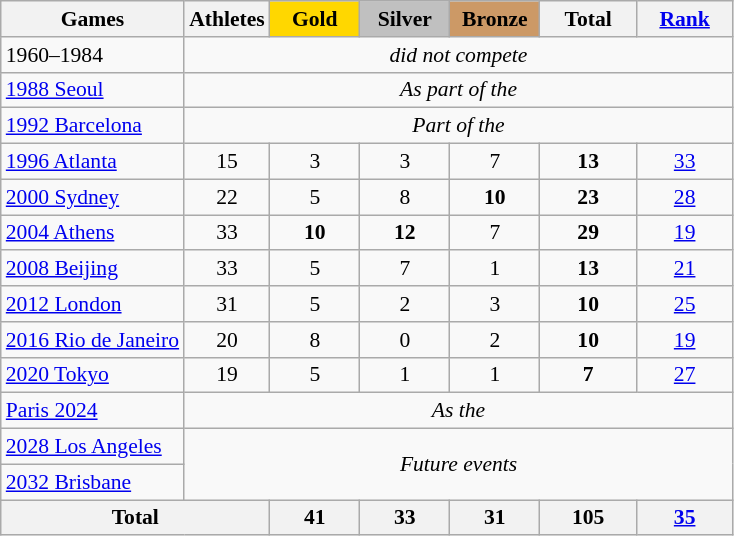<table class="wikitable" style="text-align:center; font-size:90%;">
<tr>
<th>Games</th>
<th>Athletes</th>
<td style="background:gold; width:3.7em; font-weight:bold;">Gold</td>
<td style="background:silver; width:3.7em; font-weight:bold;">Silver</td>
<td style="background:#cc9966; width:3.7em; font-weight:bold;">Bronze</td>
<th style="width:4em; font-weight:bold;">Total</th>
<th style="width:4em; font-weight:bold;"><a href='#'>Rank</a></th>
</tr>
<tr>
<td align=left>1960–1984</td>
<td colspan=6><em>did not compete</em></td>
</tr>
<tr>
<td align=left> <a href='#'>1988 Seoul</a></td>
<td colspan=6><em>As part of the </em></td>
</tr>
<tr>
<td align=left> <a href='#'>1992 Barcelona</a></td>
<td colspan=6><em>Part of the </em></td>
</tr>
<tr>
<td align=left> <a href='#'>1996 Atlanta</a></td>
<td>15</td>
<td>3</td>
<td>3</td>
<td>7</td>
<td><strong>13</strong></td>
<td><a href='#'>33</a></td>
</tr>
<tr>
<td align=left> <a href='#'>2000 Sydney</a></td>
<td>22</td>
<td>5</td>
<td>8</td>
<td><strong>10</strong></td>
<td><strong>23</strong></td>
<td><a href='#'>28</a></td>
</tr>
<tr>
<td align=left> <a href='#'>2004 Athens</a></td>
<td>33</td>
<td><strong>10</strong></td>
<td><strong>12</strong></td>
<td>7</td>
<td><strong>29</strong></td>
<td><a href='#'>19</a></td>
</tr>
<tr>
<td align=left> <a href='#'>2008 Beijing</a></td>
<td>33</td>
<td>5</td>
<td>7</td>
<td>1</td>
<td><strong>13</strong></td>
<td><a href='#'>21</a></td>
</tr>
<tr>
<td align=left> <a href='#'>2012 London</a></td>
<td>31</td>
<td>5</td>
<td>2</td>
<td>3</td>
<td><strong>10</strong></td>
<td><a href='#'>25</a></td>
</tr>
<tr>
<td align=left> <a href='#'>2016 Rio de Janeiro</a></td>
<td>20</td>
<td>8</td>
<td>0</td>
<td>2</td>
<td><strong>10</strong></td>
<td><a href='#'>19</a></td>
</tr>
<tr>
<td align=left> <a href='#'>2020 Tokyo</a></td>
<td>19</td>
<td>5</td>
<td>1</td>
<td>1</td>
<td><strong>7</strong></td>
<td><a href='#'>27</a></td>
</tr>
<tr>
<td align="left"> <a href='#'>Paris 2024</a></td>
<td colspan=6><em>As the </em></td>
</tr>
<tr>
<td align=left> <a href='#'>2028 Los Angeles</a></td>
<td colspan=6 rowspan=2><em>Future events</em></td>
</tr>
<tr>
<td align=left> <a href='#'>2032 Brisbane</a></td>
</tr>
<tr>
<th colspan=2>Total</th>
<th>41</th>
<th>33</th>
<th>31</th>
<th>105</th>
<th><a href='#'>35</a></th>
</tr>
</table>
